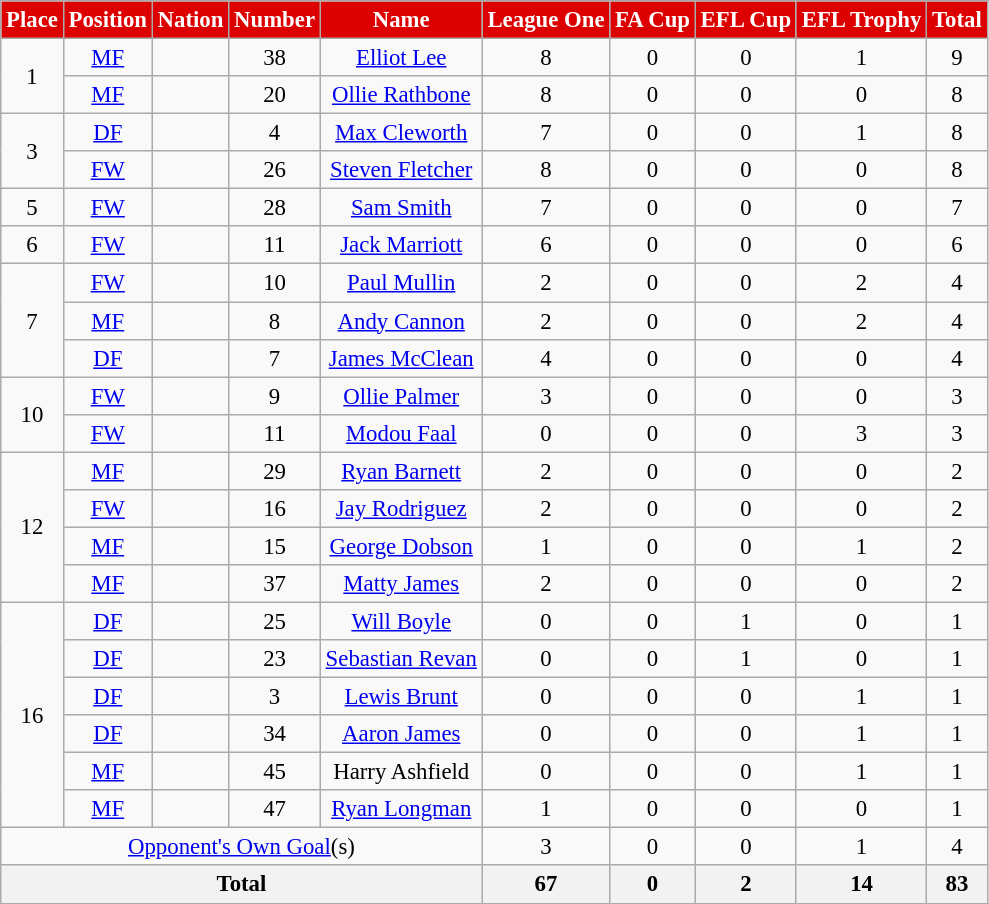<table class="wikitable sortable" style="font-size: 95%; text-align: center">
<tr>
<th style="background:#d00; color:white; text-align:center;"!width=80>Place</th>
<th style="background:#d00; color:white; text-align:center;"!width=80>Position</th>
<th style="background:#d00; color:white; text-align:center;"!width=80>Nation</th>
<th style="background:#d00; color:white; text-align:center;"!width=80>Number</th>
<th style="background:#d00; color:white; text-align:center;"!width=150>Name</th>
<th style="background:#d00; color:white; text-align:center;"!width=150>League One</th>
<th style="background:#d00; color:white; text-align:center;"!width=150>FA Cup</th>
<th style="background:#d00; color:white; text-align:center;"!width=150>EFL Cup</th>
<th style="background:#d00; color:white; text-align:center;"!width=150>EFL Trophy</th>
<th style="background:#d00; color:white; text-align:center;"!width=80>Total</th>
</tr>
<tr>
<td rowspan=2>1</td>
<td><a href='#'>MF</a></td>
<td></td>
<td>38</td>
<td><a href='#'>Elliot Lee</a></td>
<td>8</td>
<td>0</td>
<td>0</td>
<td>1</td>
<td>9</td>
</tr>
<tr>
<td><a href='#'>MF</a></td>
<td></td>
<td>20</td>
<td><a href='#'>Ollie Rathbone</a></td>
<td>8</td>
<td>0</td>
<td>0</td>
<td>0</td>
<td>8</td>
</tr>
<tr>
<td rowspan=2>3</td>
<td><a href='#'>DF</a></td>
<td></td>
<td>4</td>
<td><a href='#'>Max Cleworth</a></td>
<td>7</td>
<td>0</td>
<td>0</td>
<td>1</td>
<td>8</td>
</tr>
<tr>
<td><a href='#'>FW</a></td>
<td></td>
<td>26</td>
<td><a href='#'>Steven Fletcher</a></td>
<td>8</td>
<td>0</td>
<td>0</td>
<td>0</td>
<td>8</td>
</tr>
<tr>
<td rowspan=1>5</td>
<td><a href='#'>FW</a></td>
<td></td>
<td>28</td>
<td><a href='#'>Sam Smith</a></td>
<td>7</td>
<td>0</td>
<td>0</td>
<td>0</td>
<td>7</td>
</tr>
<tr>
<td rowspan=1>6</td>
<td><a href='#'>FW</a></td>
<td></td>
<td>11</td>
<td><a href='#'>Jack Marriott</a></td>
<td>6</td>
<td>0</td>
<td>0</td>
<td>0</td>
<td>6</td>
</tr>
<tr>
<td rowspan=3>7</td>
<td><a href='#'>FW</a></td>
<td></td>
<td>10</td>
<td><a href='#'>Paul Mullin</a></td>
<td>2</td>
<td>0</td>
<td>0</td>
<td>2</td>
<td>4</td>
</tr>
<tr>
<td><a href='#'>MF</a></td>
<td></td>
<td>8</td>
<td><a href='#'>Andy Cannon</a></td>
<td>2</td>
<td>0</td>
<td>0</td>
<td>2</td>
<td>4</td>
</tr>
<tr>
<td><a href='#'>DF</a></td>
<td></td>
<td>7</td>
<td><a href='#'>James McClean</a></td>
<td>4</td>
<td>0</td>
<td>0</td>
<td>0</td>
<td>4</td>
</tr>
<tr>
<td rowspan=2>10</td>
<td><a href='#'>FW</a></td>
<td></td>
<td>9</td>
<td><a href='#'>Ollie Palmer</a></td>
<td>3</td>
<td>0</td>
<td>0</td>
<td>0</td>
<td>3</td>
</tr>
<tr>
<td><a href='#'>FW</a></td>
<td></td>
<td>11</td>
<td><a href='#'>Modou Faal</a></td>
<td>0</td>
<td>0</td>
<td>0</td>
<td>3</td>
<td>3</td>
</tr>
<tr>
<td rowspan=4>12</td>
<td><a href='#'>MF</a></td>
<td></td>
<td>29</td>
<td><a href='#'>Ryan Barnett</a></td>
<td>2</td>
<td>0</td>
<td>0</td>
<td>0</td>
<td>2</td>
</tr>
<tr>
<td><a href='#'>FW</a></td>
<td></td>
<td>16</td>
<td><a href='#'>Jay Rodriguez</a></td>
<td>2</td>
<td>0</td>
<td>0</td>
<td>0</td>
<td>2</td>
</tr>
<tr>
<td><a href='#'>MF</a></td>
<td></td>
<td>15</td>
<td><a href='#'>George Dobson</a></td>
<td>1</td>
<td>0</td>
<td>0</td>
<td>1</td>
<td>2</td>
</tr>
<tr>
<td><a href='#'>MF</a></td>
<td></td>
<td>37</td>
<td><a href='#'>Matty James</a></td>
<td>2</td>
<td>0</td>
<td>0</td>
<td>0</td>
<td>2</td>
</tr>
<tr>
<td rowspan=6>16</td>
<td><a href='#'>DF</a></td>
<td></td>
<td>25</td>
<td><a href='#'>Will Boyle</a></td>
<td>0</td>
<td>0</td>
<td>1</td>
<td>0</td>
<td>1</td>
</tr>
<tr>
<td><a href='#'>DF</a></td>
<td></td>
<td>23</td>
<td><a href='#'>Sebastian Revan</a></td>
<td>0</td>
<td>0</td>
<td>1</td>
<td>0</td>
<td>1</td>
</tr>
<tr>
<td><a href='#'>DF</a></td>
<td></td>
<td>3</td>
<td><a href='#'>Lewis Brunt</a></td>
<td>0</td>
<td>0</td>
<td>0</td>
<td>1</td>
<td>1</td>
</tr>
<tr>
<td><a href='#'>DF</a></td>
<td></td>
<td>34</td>
<td><a href='#'>Aaron James</a></td>
<td>0</td>
<td>0</td>
<td>0</td>
<td>1</td>
<td>1</td>
</tr>
<tr>
<td><a href='#'>MF</a></td>
<td></td>
<td>45</td>
<td>Harry Ashfield</td>
<td>0</td>
<td>0</td>
<td>0</td>
<td>1</td>
<td>1</td>
</tr>
<tr>
<td><a href='#'>MF</a></td>
<td></td>
<td>47</td>
<td><a href='#'>Ryan Longman</a></td>
<td>1</td>
<td>0</td>
<td>0</td>
<td>0</td>
<td>1</td>
</tr>
<tr>
<td colspan=5><a href='#'>Opponent's Own Goal</a>(s)</td>
<td>3</td>
<td>0</td>
<td>0</td>
<td>1</td>
<td>4</td>
</tr>
<tr>
<th colspan=5>Total</th>
<th>67</th>
<th>0</th>
<th>2</th>
<th>14</th>
<th>83</th>
</tr>
<tr>
</tr>
</table>
